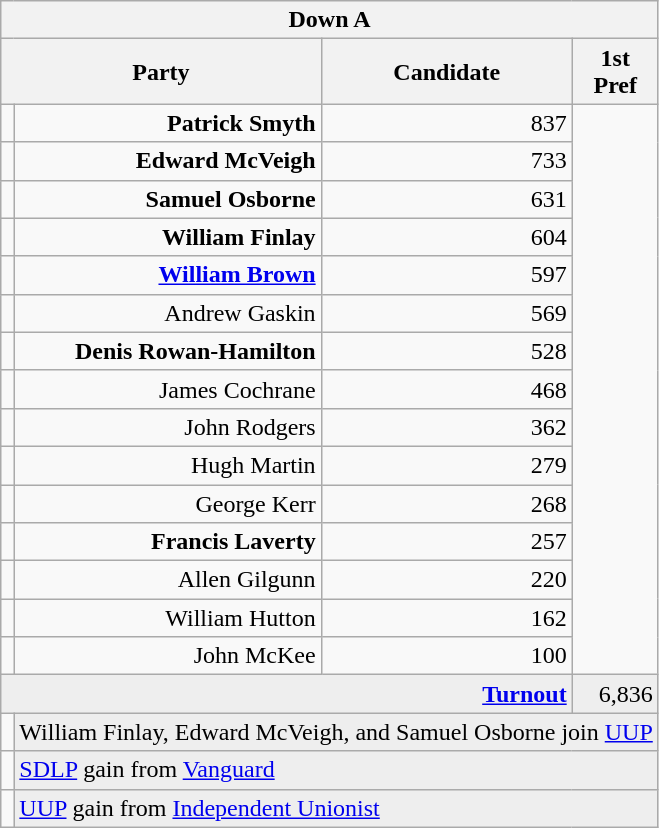<table class="wikitable">
<tr>
<th colspan="4" align="center">Down A</th>
</tr>
<tr>
<th colspan="2" align="center" width=200>Party</th>
<th width=160>Candidate</th>
<th width=50>1st Pref</th>
</tr>
<tr>
<td></td>
<td align="right"><strong>Patrick Smyth</strong></td>
<td align="right">837</td>
</tr>
<tr>
<td></td>
<td align="right"><strong>Edward McVeigh</strong></td>
<td align="right">733</td>
</tr>
<tr>
<td></td>
<td align="right"><strong>Samuel Osborne</strong></td>
<td align="right">631</td>
</tr>
<tr>
<td></td>
<td align="right"><strong>William Finlay</strong></td>
<td align="right">604</td>
</tr>
<tr>
<td></td>
<td align="right"><strong><a href='#'>William Brown</a></strong></td>
<td align="right">597</td>
</tr>
<tr>
<td></td>
<td align="right">Andrew Gaskin</td>
<td align="right">569</td>
</tr>
<tr>
<td></td>
<td align="right"><strong>Denis Rowan-Hamilton</strong></td>
<td align="right">528</td>
</tr>
<tr>
<td></td>
<td align="right">James Cochrane</td>
<td align="right">468</td>
</tr>
<tr>
<td></td>
<td align="right">John Rodgers</td>
<td align="right">362</td>
</tr>
<tr>
<td></td>
<td align="right">Hugh Martin</td>
<td align="right">279</td>
</tr>
<tr>
<td></td>
<td align="right">George Kerr</td>
<td align="right">268</td>
</tr>
<tr>
<td></td>
<td align="right"><strong>Francis Laverty</strong></td>
<td align="right">257</td>
</tr>
<tr>
<td></td>
<td align="right">Allen Gilgunn</td>
<td align="right">220</td>
</tr>
<tr>
<td></td>
<td align="right">William Hutton</td>
<td align="right">162</td>
</tr>
<tr>
<td></td>
<td align="right">John McKee</td>
<td align="right">100</td>
</tr>
<tr bgcolor="EEEEEE">
<td colspan=3 align="right"><strong><a href='#'>Turnout</a></strong></td>
<td align="right">6,836</td>
</tr>
<tr>
<td bgcolor=></td>
<td colspan=3 bgcolor="EEEEEE">William Finlay, Edward McVeigh, and Samuel Osborne join <a href='#'>UUP</a></td>
</tr>
<tr>
<td bgcolor=></td>
<td colspan=3 bgcolor="EEEEEE"><a href='#'>SDLP</a> gain from <a href='#'>Vanguard</a></td>
</tr>
<tr>
<td bgcolor=></td>
<td colspan=3 bgcolor="EEEEEE"><a href='#'>UUP</a> gain from <a href='#'>Independent Unionist</a></td>
</tr>
</table>
